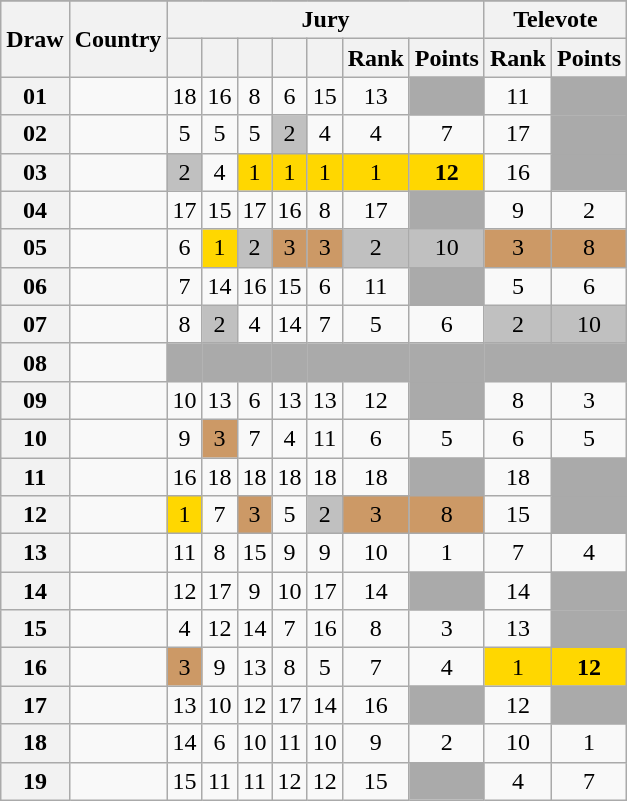<table class="sortable wikitable collapsible plainrowheaders" style="text-align:center;">
<tr>
</tr>
<tr>
<th scope="col" rowspan="2">Draw</th>
<th scope="col" rowspan="2">Country</th>
<th scope="col" colspan="7">Jury</th>
<th scope="col" colspan="2">Televote</th>
</tr>
<tr>
<th scope="col"><small></small></th>
<th scope="col"><small></small></th>
<th scope="col"><small></small></th>
<th scope="col"><small></small></th>
<th scope="col"><small></small></th>
<th scope="col">Rank</th>
<th scope="col">Points</th>
<th scope="col">Rank</th>
<th scope="col">Points</th>
</tr>
<tr>
<th scope="row" style="text-align:center;">01</th>
<td style="text-align:left;"></td>
<td>18</td>
<td>16</td>
<td>8</td>
<td>6</td>
<td>15</td>
<td>13</td>
<td style="background:#AAAAAA;"></td>
<td>11</td>
<td style="background:#AAAAAA;"></td>
</tr>
<tr>
<th scope="row" style="text-align:center;">02</th>
<td style="text-align:left;"></td>
<td>5</td>
<td>5</td>
<td>5</td>
<td style="background:silver;">2</td>
<td>4</td>
<td>4</td>
<td>7</td>
<td>17</td>
<td style="background:#AAAAAA;"></td>
</tr>
<tr>
<th scope="row" style="text-align:center;">03</th>
<td style="text-align:left;"></td>
<td style="background:silver;">2</td>
<td>4</td>
<td style="background:gold;">1</td>
<td style="background:gold;">1</td>
<td style="background:gold;">1</td>
<td style="background:gold;">1</td>
<td style="background:gold;"><strong>12</strong></td>
<td>16</td>
<td style="background:#AAAAAA;"></td>
</tr>
<tr>
<th scope="row" style="text-align:center;">04</th>
<td style="text-align:left;"></td>
<td>17</td>
<td>15</td>
<td>17</td>
<td>16</td>
<td>8</td>
<td>17</td>
<td style="background:#AAAAAA;"></td>
<td>9</td>
<td>2</td>
</tr>
<tr>
<th scope="row" style="text-align:center;">05</th>
<td style="text-align:left;"></td>
<td>6</td>
<td style="background:gold;">1</td>
<td style="background:silver;">2</td>
<td style="background:#CC9966;">3</td>
<td style="background:#CC9966;">3</td>
<td style="background:silver;">2</td>
<td style="background:silver;">10</td>
<td style="background:#CC9966;">3</td>
<td style="background:#CC9966;">8</td>
</tr>
<tr>
<th scope="row" style="text-align:center;">06</th>
<td style="text-align:left;"></td>
<td>7</td>
<td>14</td>
<td>16</td>
<td>15</td>
<td>6</td>
<td>11</td>
<td style="background:#AAAAAA;"></td>
<td>5</td>
<td>6</td>
</tr>
<tr>
<th scope="row" style="text-align:center;">07</th>
<td style="text-align:left;"></td>
<td>8</td>
<td style="background:silver;">2</td>
<td>4</td>
<td>14</td>
<td>7</td>
<td>5</td>
<td>6</td>
<td style="background:silver;">2</td>
<td style="background:silver;">10</td>
</tr>
<tr class="sortbottom">
<th scope="row" style="text-align:center;">08</th>
<td style="text-align:left;"></td>
<td style="background:#AAAAAA;"></td>
<td style="background:#AAAAAA;"></td>
<td style="background:#AAAAAA;"></td>
<td style="background:#AAAAAA;"></td>
<td style="background:#AAAAAA;"></td>
<td style="background:#AAAAAA;"></td>
<td style="background:#AAAAAA;"></td>
<td style="background:#AAAAAA;"></td>
<td style="background:#AAAAAA;"></td>
</tr>
<tr>
<th scope="row" style="text-align:center;">09</th>
<td style="text-align:left;"></td>
<td>10</td>
<td>13</td>
<td>6</td>
<td>13</td>
<td>13</td>
<td>12</td>
<td style="background:#AAAAAA;"></td>
<td>8</td>
<td>3</td>
</tr>
<tr>
<th scope="row" style="text-align:center;">10</th>
<td style="text-align:left;"></td>
<td>9</td>
<td style="background:#CC9966;">3</td>
<td>7</td>
<td>4</td>
<td>11</td>
<td>6</td>
<td>5</td>
<td>6</td>
<td>5</td>
</tr>
<tr>
<th scope="row" style="text-align:center;">11</th>
<td style="text-align:left;"></td>
<td>16</td>
<td>18</td>
<td>18</td>
<td>18</td>
<td>18</td>
<td>18</td>
<td style="background:#AAAAAA;"></td>
<td>18</td>
<td style="background:#AAAAAA;"></td>
</tr>
<tr>
<th scope="row" style="text-align:center;">12</th>
<td style="text-align:left;"></td>
<td style="background:gold;">1</td>
<td>7</td>
<td style="background:#CC9966;">3</td>
<td>5</td>
<td style="background:silver;">2</td>
<td style="background:#CC9966;">3</td>
<td style="background:#CC9966;">8</td>
<td>15</td>
<td style="background:#AAAAAA;"></td>
</tr>
<tr>
<th scope="row" style="text-align:center;">13</th>
<td style="text-align:left;"></td>
<td>11</td>
<td>8</td>
<td>15</td>
<td>9</td>
<td>9</td>
<td>10</td>
<td>1</td>
<td>7</td>
<td>4</td>
</tr>
<tr>
<th scope="row" style="text-align:center;">14</th>
<td style="text-align:left;"></td>
<td>12</td>
<td>17</td>
<td>9</td>
<td>10</td>
<td>17</td>
<td>14</td>
<td style="background:#AAAAAA;"></td>
<td>14</td>
<td style="background:#AAAAAA;"></td>
</tr>
<tr>
<th scope="row" style="text-align:center;">15</th>
<td style="text-align:left;"></td>
<td>4</td>
<td>12</td>
<td>14</td>
<td>7</td>
<td>16</td>
<td>8</td>
<td>3</td>
<td>13</td>
<td style="background:#AAAAAA;"></td>
</tr>
<tr>
<th scope="row" style="text-align:center;">16</th>
<td style="text-align:left;"></td>
<td style="background:#CC9966;">3</td>
<td>9</td>
<td>13</td>
<td>8</td>
<td>5</td>
<td>7</td>
<td>4</td>
<td style="background:gold;">1</td>
<td style="background:gold;"><strong>12</strong></td>
</tr>
<tr>
<th scope="row" style="text-align:center;">17</th>
<td style="text-align:left;"></td>
<td>13</td>
<td>10</td>
<td>12</td>
<td>17</td>
<td>14</td>
<td>16</td>
<td style="background:#AAAAAA;"></td>
<td>12</td>
<td style="background:#AAAAAA;"></td>
</tr>
<tr>
<th scope="row" style="text-align:center;">18</th>
<td style="text-align:left;"></td>
<td>14</td>
<td>6</td>
<td>10</td>
<td>11</td>
<td>10</td>
<td>9</td>
<td>2</td>
<td>10</td>
<td>1</td>
</tr>
<tr>
<th scope="row" style="text-align:center;">19</th>
<td style="text-align:left;"></td>
<td>15</td>
<td>11</td>
<td>11</td>
<td>12</td>
<td>12</td>
<td>15</td>
<td style="background:#AAAAAA;"></td>
<td>4</td>
<td>7</td>
</tr>
</table>
